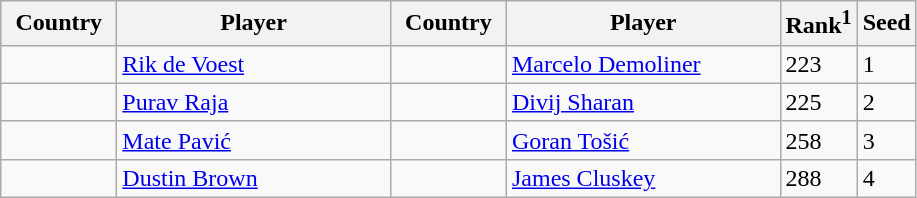<table class="sortable wikitable">
<tr>
<th width="70">Country</th>
<th width="175">Player</th>
<th width="70">Country</th>
<th width="175">Player</th>
<th>Rank<sup>1</sup></th>
<th>Seed</th>
</tr>
<tr>
<td></td>
<td><a href='#'>Rik de Voest</a></td>
<td></td>
<td><a href='#'>Marcelo Demoliner</a></td>
<td>223</td>
<td>1</td>
</tr>
<tr>
<td></td>
<td><a href='#'>Purav Raja</a></td>
<td></td>
<td><a href='#'>Divij Sharan</a></td>
<td>225</td>
<td>2</td>
</tr>
<tr>
<td></td>
<td><a href='#'>Mate Pavić</a></td>
<td></td>
<td><a href='#'>Goran Tošić</a></td>
<td>258</td>
<td>3</td>
</tr>
<tr>
<td></td>
<td><a href='#'>Dustin Brown</a></td>
<td></td>
<td><a href='#'>James Cluskey</a></td>
<td>288</td>
<td>4</td>
</tr>
</table>
